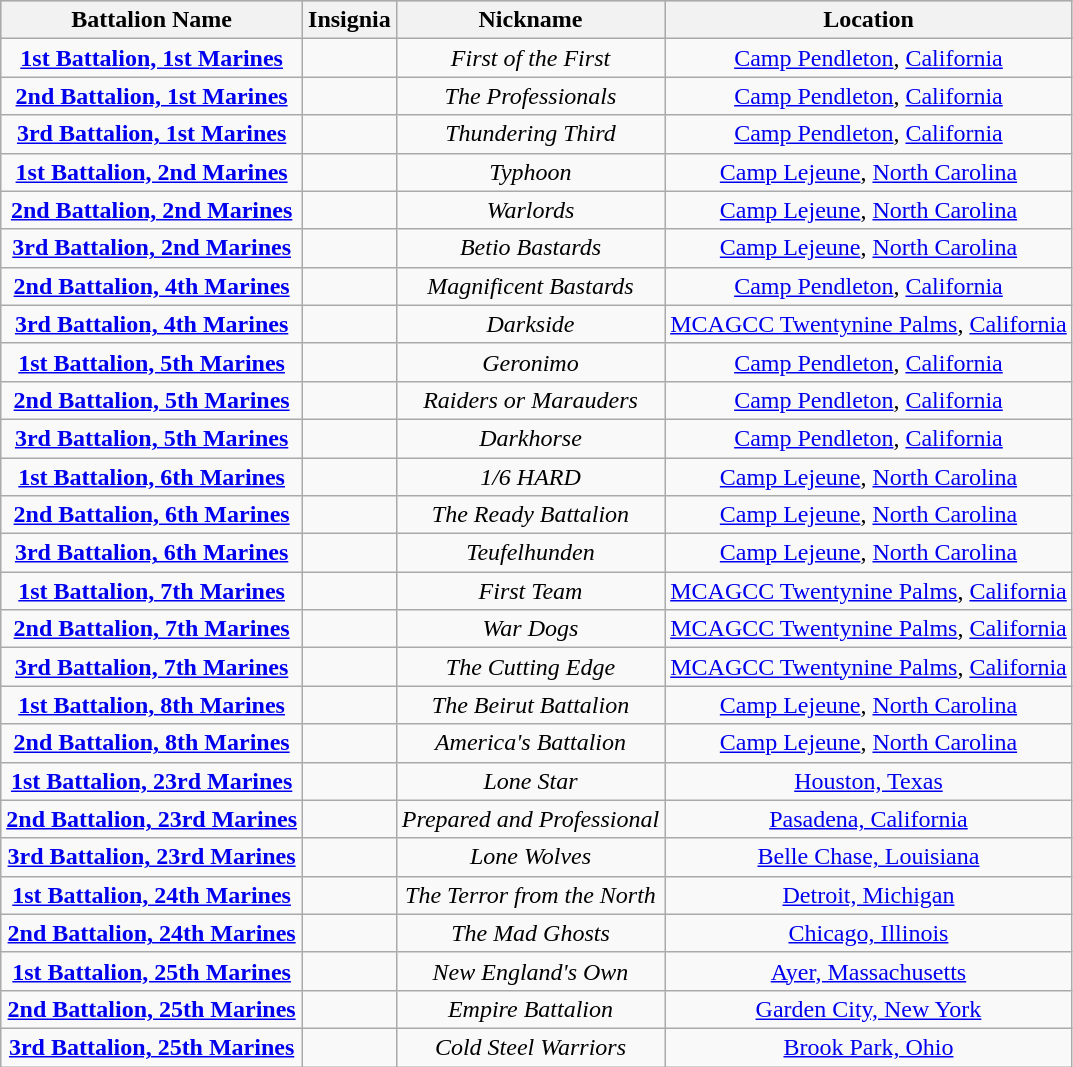<table class="wikitable sortable" style="text-align:center;">
<tr style="background:#ccc;">
<th><strong>Battalion Name</strong></th>
<th><strong>Insignia</strong></th>
<th><strong>Nickname</strong></th>
<th><strong>Location</strong></th>
</tr>
<tr>
<td><strong><a href='#'>1st Battalion, 1st Marines</a></strong></td>
<td></td>
<td><em>First of the First</em></td>
<td><a href='#'>Camp Pendleton</a>, <a href='#'>California</a></td>
</tr>
<tr>
<td><strong><a href='#'>2nd Battalion, 1st Marines</a></strong></td>
<td></td>
<td><em>The Professionals</em></td>
<td><a href='#'>Camp Pendleton</a>, <a href='#'>California</a></td>
</tr>
<tr>
<td><strong><a href='#'>3rd Battalion, 1st Marines</a></strong></td>
<td></td>
<td><em>Thundering Third</em></td>
<td><a href='#'>Camp Pendleton</a>, <a href='#'>California</a></td>
</tr>
<tr>
<td><strong><a href='#'>1st Battalion, 2nd Marines</a></strong></td>
<td></td>
<td><em>Typhoon</em></td>
<td><a href='#'>Camp Lejeune</a>, <a href='#'>North Carolina</a></td>
</tr>
<tr>
<td><strong><a href='#'>2nd Battalion, 2nd Marines</a></strong></td>
<td></td>
<td><em>Warlords</em></td>
<td><a href='#'>Camp Lejeune</a>, <a href='#'>North Carolina</a></td>
</tr>
<tr>
<td><strong><a href='#'>3rd Battalion, 2nd Marines</a></strong></td>
<td></td>
<td><em>Betio Bastards</em></td>
<td><a href='#'>Camp Lejeune</a>, <a href='#'>North Carolina</a></td>
</tr>
<tr>
<td><strong><a href='#'>2nd Battalion, 4th Marines</a></strong></td>
<td></td>
<td><em>Magnificent Bastards</em></td>
<td><a href='#'>Camp Pendleton</a>, <a href='#'>California</a></td>
</tr>
<tr>
<td><strong><a href='#'>3rd Battalion, 4th Marines</a></strong></td>
<td></td>
<td><em>Darkside</em></td>
<td><a href='#'>MCAGCC Twentynine Palms</a>, <a href='#'>California</a></td>
</tr>
<tr>
<td><strong><a href='#'>1st Battalion, 5th Marines</a></strong></td>
<td></td>
<td><em>Geronimo</em></td>
<td><a href='#'>Camp Pendleton</a>, <a href='#'>California</a></td>
</tr>
<tr>
<td><strong><a href='#'>2nd Battalion, 5th Marines</a></strong></td>
<td></td>
<td><em>Raiders or Marauders</em></td>
<td><a href='#'>Camp Pendleton</a>, <a href='#'>California</a></td>
</tr>
<tr>
<td><strong><a href='#'>3rd Battalion, 5th Marines</a></strong></td>
<td></td>
<td><em>Darkhorse</em></td>
<td><a href='#'>Camp Pendleton</a>, <a href='#'>California</a></td>
</tr>
<tr>
<td><strong><a href='#'>1st Battalion, 6th Marines</a></strong></td>
<td></td>
<td><em>1/6 HARD</em></td>
<td><a href='#'>Camp Lejeune</a>, <a href='#'>North Carolina</a></td>
</tr>
<tr>
<td><strong><a href='#'>2nd Battalion, 6th Marines</a></strong></td>
<td></td>
<td><em>The Ready Battalion</em></td>
<td><a href='#'>Camp Lejeune</a>, <a href='#'>North Carolina</a></td>
</tr>
<tr>
<td><strong><a href='#'>3rd Battalion, 6th Marines</a></strong></td>
<td></td>
<td><em>Teufelhunden</em></td>
<td><a href='#'>Camp Lejeune</a>, <a href='#'>North Carolina</a></td>
</tr>
<tr>
<td><strong><a href='#'>1st Battalion, 7th Marines</a></strong></td>
<td></td>
<td><em>First Team</em></td>
<td><a href='#'>MCAGCC Twentynine Palms</a>, <a href='#'>California</a></td>
</tr>
<tr>
<td><strong><a href='#'>2nd Battalion, 7th Marines</a></strong></td>
<td></td>
<td><em>War Dogs</em></td>
<td><a href='#'>MCAGCC Twentynine Palms</a>, <a href='#'>California</a></td>
</tr>
<tr>
<td><strong><a href='#'>3rd Battalion, 7th Marines</a></strong></td>
<td></td>
<td><em>The Cutting Edge</em></td>
<td><a href='#'>MCAGCC Twentynine Palms</a>, <a href='#'>California</a></td>
</tr>
<tr>
<td><strong><a href='#'>1st Battalion, 8th Marines</a></strong></td>
<td></td>
<td><em>The Beirut Battalion</em></td>
<td><a href='#'>Camp Lejeune</a>, <a href='#'>North Carolina</a></td>
</tr>
<tr>
<td><strong><a href='#'>2nd Battalion, 8th Marines</a></strong></td>
<td></td>
<td><em>America's Battalion</em></td>
<td><a href='#'>Camp Lejeune</a>, <a href='#'>North Carolina</a></td>
</tr>
<tr>
<td><strong><a href='#'>1st Battalion, 23rd Marines</a></strong></td>
<td></td>
<td><em>Lone Star</em></td>
<td><a href='#'>Houston, Texas</a></td>
</tr>
<tr>
<td><strong><a href='#'>2nd Battalion, 23rd Marines</a></strong></td>
<td></td>
<td><em>Prepared and Professional</em></td>
<td><a href='#'>Pasadena, California</a></td>
</tr>
<tr>
<td><strong><a href='#'>3rd Battalion, 23rd Marines</a></strong></td>
<td></td>
<td><em>Lone Wolves</em></td>
<td><a href='#'>Belle Chase, Louisiana</a></td>
</tr>
<tr>
<td><strong><a href='#'>1st Battalion, 24th Marines</a></strong></td>
<td></td>
<td><em>The Terror from the North</em></td>
<td><a href='#'>Detroit, Michigan</a></td>
</tr>
<tr>
<td><strong><a href='#'>2nd Battalion, 24th Marines</a></strong></td>
<td></td>
<td><em>The Mad Ghosts</em></td>
<td><a href='#'>Chicago, Illinois</a></td>
</tr>
<tr>
<td><strong><a href='#'>1st Battalion, 25th Marines</a></strong></td>
<td></td>
<td><em>New England's Own</em></td>
<td><a href='#'>Ayer, Massachusetts</a></td>
</tr>
<tr>
<td><strong><a href='#'>2nd Battalion, 25th Marines</a></strong></td>
<td></td>
<td><em>Empire Battalion</em></td>
<td><a href='#'>Garden City, New York</a></td>
</tr>
<tr>
<td><strong><a href='#'>3rd Battalion, 25th Marines</a></strong></td>
<td></td>
<td><em>Cold Steel Warriors</em></td>
<td><a href='#'>Brook Park, Ohio</a></td>
</tr>
</table>
